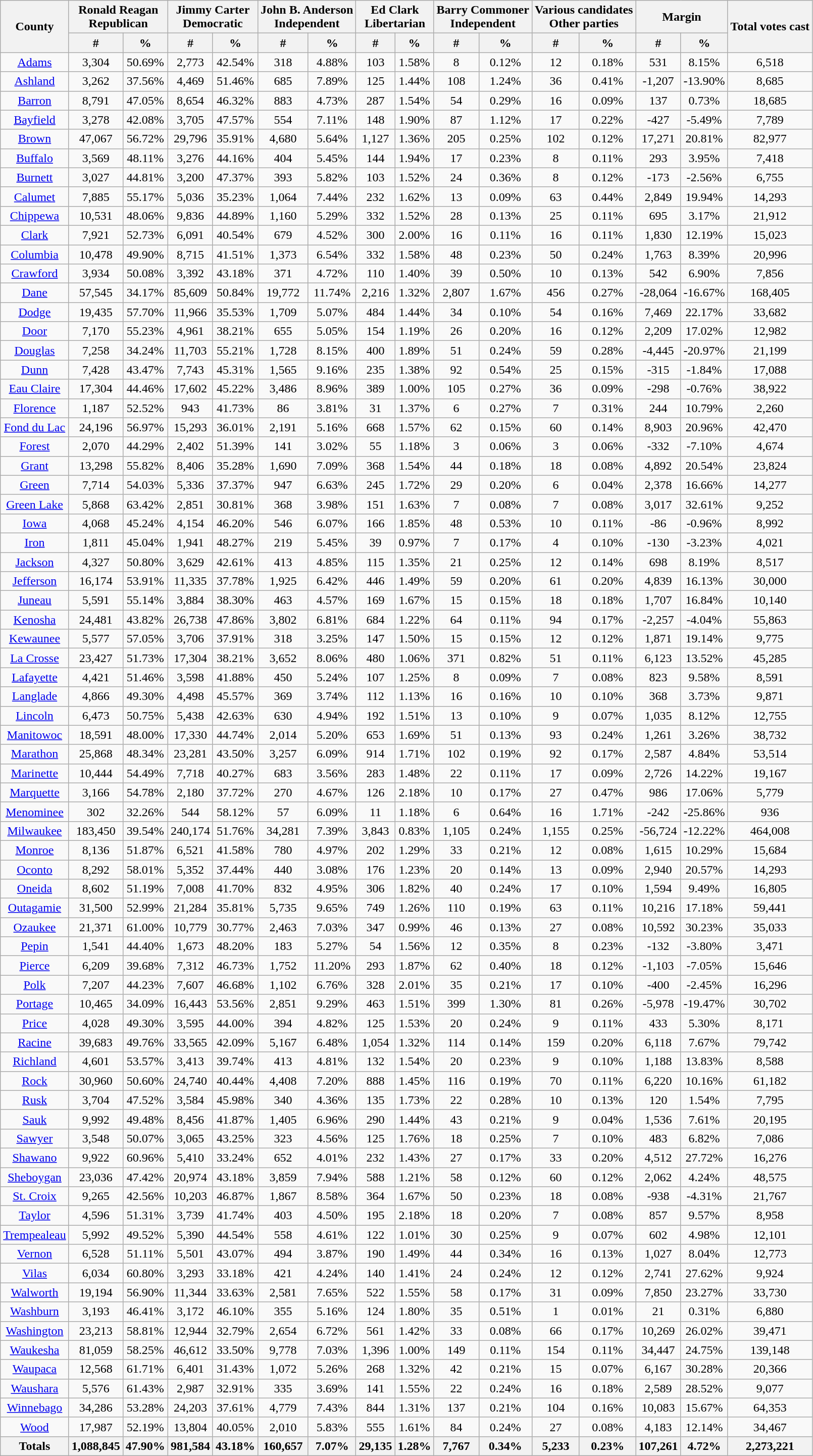<table class="wikitable sortable" style="text-align:center">
<tr>
<th style="text-align:center;" rowspan="2">County</th>
<th style="text-align:center;" colspan="2">Ronald Reagan<br>Republican</th>
<th style="text-align:center;" colspan="2">Jimmy Carter<br>Democratic</th>
<th style="text-align:center;" colspan="2">John B. Anderson<br>Independent</th>
<th style="text-align:center;" colspan="2">Ed Clark<br>Libertarian</th>
<th style="text-align:center;" colspan="2">Barry Commoner<br>Independent</th>
<th style="text-align:center;" colspan="2">Various candidates<br>Other parties</th>
<th style="text-align:center;" colspan="2">Margin</th>
<th style="text-align:center;" rowspan="2">Total votes cast</th>
</tr>
<tr>
<th data-sort-type="number">#</th>
<th data-sort-type="number">%</th>
<th data-sort-type="number">#</th>
<th data-sort-type="number">%</th>
<th data-sort-type="number">#</th>
<th data-sort-type="number">%</th>
<th data-sort-type="number">#</th>
<th data-sort-type="number">%</th>
<th data-sort-type="number">#</th>
<th data-sort-type="number">%</th>
<th data-sort-type="number">#</th>
<th data-sort-type="number">%</th>
<th data-sort-type="number">#</th>
<th data-sort-type="number">%</th>
</tr>
<tr style="text-align:center;">
<td><a href='#'>Adams</a></td>
<td>3,304</td>
<td>50.69%</td>
<td>2,773</td>
<td>42.54%</td>
<td>318</td>
<td>4.88%</td>
<td>103</td>
<td>1.58%</td>
<td>8</td>
<td>0.12%</td>
<td>12</td>
<td>0.18%</td>
<td>531</td>
<td>8.15%</td>
<td>6,518</td>
</tr>
<tr style="text-align:center;">
<td><a href='#'>Ashland</a></td>
<td>3,262</td>
<td>37.56%</td>
<td>4,469</td>
<td>51.46%</td>
<td>685</td>
<td>7.89%</td>
<td>125</td>
<td>1.44%</td>
<td>108</td>
<td>1.24%</td>
<td>36</td>
<td>0.41%</td>
<td>-1,207</td>
<td>-13.90%</td>
<td>8,685</td>
</tr>
<tr style="text-align:center;">
<td><a href='#'>Barron</a></td>
<td>8,791</td>
<td>47.05%</td>
<td>8,654</td>
<td>46.32%</td>
<td>883</td>
<td>4.73%</td>
<td>287</td>
<td>1.54%</td>
<td>54</td>
<td>0.29%</td>
<td>16</td>
<td>0.09%</td>
<td>137</td>
<td>0.73%</td>
<td>18,685</td>
</tr>
<tr style="text-align:center;">
<td><a href='#'>Bayfield</a></td>
<td>3,278</td>
<td>42.08%</td>
<td>3,705</td>
<td>47.57%</td>
<td>554</td>
<td>7.11%</td>
<td>148</td>
<td>1.90%</td>
<td>87</td>
<td>1.12%</td>
<td>17</td>
<td>0.22%</td>
<td>-427</td>
<td>-5.49%</td>
<td>7,789</td>
</tr>
<tr style="text-align:center;">
<td><a href='#'>Brown</a></td>
<td>47,067</td>
<td>56.72%</td>
<td>29,796</td>
<td>35.91%</td>
<td>4,680</td>
<td>5.64%</td>
<td>1,127</td>
<td>1.36%</td>
<td>205</td>
<td>0.25%</td>
<td>102</td>
<td>0.12%</td>
<td>17,271</td>
<td>20.81%</td>
<td>82,977</td>
</tr>
<tr style="text-align:center;">
<td><a href='#'>Buffalo</a></td>
<td>3,569</td>
<td>48.11%</td>
<td>3,276</td>
<td>44.16%</td>
<td>404</td>
<td>5.45%</td>
<td>144</td>
<td>1.94%</td>
<td>17</td>
<td>0.23%</td>
<td>8</td>
<td>0.11%</td>
<td>293</td>
<td>3.95%</td>
<td>7,418</td>
</tr>
<tr style="text-align:center;">
<td><a href='#'>Burnett</a></td>
<td>3,027</td>
<td>44.81%</td>
<td>3,200</td>
<td>47.37%</td>
<td>393</td>
<td>5.82%</td>
<td>103</td>
<td>1.52%</td>
<td>24</td>
<td>0.36%</td>
<td>8</td>
<td>0.12%</td>
<td>-173</td>
<td>-2.56%</td>
<td>6,755</td>
</tr>
<tr style="text-align:center;">
<td><a href='#'>Calumet</a></td>
<td>7,885</td>
<td>55.17%</td>
<td>5,036</td>
<td>35.23%</td>
<td>1,064</td>
<td>7.44%</td>
<td>232</td>
<td>1.62%</td>
<td>13</td>
<td>0.09%</td>
<td>63</td>
<td>0.44%</td>
<td>2,849</td>
<td>19.94%</td>
<td>14,293</td>
</tr>
<tr style="text-align:center;">
<td><a href='#'>Chippewa</a></td>
<td>10,531</td>
<td>48.06%</td>
<td>9,836</td>
<td>44.89%</td>
<td>1,160</td>
<td>5.29%</td>
<td>332</td>
<td>1.52%</td>
<td>28</td>
<td>0.13%</td>
<td>25</td>
<td>0.11%</td>
<td>695</td>
<td>3.17%</td>
<td>21,912</td>
</tr>
<tr style="text-align:center;">
<td><a href='#'>Clark</a></td>
<td>7,921</td>
<td>52.73%</td>
<td>6,091</td>
<td>40.54%</td>
<td>679</td>
<td>4.52%</td>
<td>300</td>
<td>2.00%</td>
<td>16</td>
<td>0.11%</td>
<td>16</td>
<td>0.11%</td>
<td>1,830</td>
<td>12.19%</td>
<td>15,023</td>
</tr>
<tr style="text-align:center;">
<td><a href='#'>Columbia</a></td>
<td>10,478</td>
<td>49.90%</td>
<td>8,715</td>
<td>41.51%</td>
<td>1,373</td>
<td>6.54%</td>
<td>332</td>
<td>1.58%</td>
<td>48</td>
<td>0.23%</td>
<td>50</td>
<td>0.24%</td>
<td>1,763</td>
<td>8.39%</td>
<td>20,996</td>
</tr>
<tr style="text-align:center;">
<td><a href='#'>Crawford</a></td>
<td>3,934</td>
<td>50.08%</td>
<td>3,392</td>
<td>43.18%</td>
<td>371</td>
<td>4.72%</td>
<td>110</td>
<td>1.40%</td>
<td>39</td>
<td>0.50%</td>
<td>10</td>
<td>0.13%</td>
<td>542</td>
<td>6.90%</td>
<td>7,856</td>
</tr>
<tr style="text-align:center;">
<td><a href='#'>Dane</a></td>
<td>57,545</td>
<td>34.17%</td>
<td>85,609</td>
<td>50.84%</td>
<td>19,772</td>
<td>11.74%</td>
<td>2,216</td>
<td>1.32%</td>
<td>2,807</td>
<td>1.67%</td>
<td>456</td>
<td>0.27%</td>
<td>-28,064</td>
<td>-16.67%</td>
<td>168,405</td>
</tr>
<tr style="text-align:center;">
<td><a href='#'>Dodge</a></td>
<td>19,435</td>
<td>57.70%</td>
<td>11,966</td>
<td>35.53%</td>
<td>1,709</td>
<td>5.07%</td>
<td>484</td>
<td>1.44%</td>
<td>34</td>
<td>0.10%</td>
<td>54</td>
<td>0.16%</td>
<td>7,469</td>
<td>22.17%</td>
<td>33,682</td>
</tr>
<tr style="text-align:center;">
<td><a href='#'>Door</a></td>
<td>7,170</td>
<td>55.23%</td>
<td>4,961</td>
<td>38.21%</td>
<td>655</td>
<td>5.05%</td>
<td>154</td>
<td>1.19%</td>
<td>26</td>
<td>0.20%</td>
<td>16</td>
<td>0.12%</td>
<td>2,209</td>
<td>17.02%</td>
<td>12,982</td>
</tr>
<tr style="text-align:center;">
<td><a href='#'>Douglas</a></td>
<td>7,258</td>
<td>34.24%</td>
<td>11,703</td>
<td>55.21%</td>
<td>1,728</td>
<td>8.15%</td>
<td>400</td>
<td>1.89%</td>
<td>51</td>
<td>0.24%</td>
<td>59</td>
<td>0.28%</td>
<td>-4,445</td>
<td>-20.97%</td>
<td>21,199</td>
</tr>
<tr style="text-align:center;">
<td><a href='#'>Dunn</a></td>
<td>7,428</td>
<td>43.47%</td>
<td>7,743</td>
<td>45.31%</td>
<td>1,565</td>
<td>9.16%</td>
<td>235</td>
<td>1.38%</td>
<td>92</td>
<td>0.54%</td>
<td>25</td>
<td>0.15%</td>
<td>-315</td>
<td>-1.84%</td>
<td>17,088</td>
</tr>
<tr style="text-align:center;">
<td><a href='#'>Eau Claire</a></td>
<td>17,304</td>
<td>44.46%</td>
<td>17,602</td>
<td>45.22%</td>
<td>3,486</td>
<td>8.96%</td>
<td>389</td>
<td>1.00%</td>
<td>105</td>
<td>0.27%</td>
<td>36</td>
<td>0.09%</td>
<td>-298</td>
<td>-0.76%</td>
<td>38,922</td>
</tr>
<tr style="text-align:center;">
<td><a href='#'>Florence</a></td>
<td>1,187</td>
<td>52.52%</td>
<td>943</td>
<td>41.73%</td>
<td>86</td>
<td>3.81%</td>
<td>31</td>
<td>1.37%</td>
<td>6</td>
<td>0.27%</td>
<td>7</td>
<td>0.31%</td>
<td>244</td>
<td>10.79%</td>
<td>2,260</td>
</tr>
<tr style="text-align:center;">
<td><a href='#'>Fond du Lac</a></td>
<td>24,196</td>
<td>56.97%</td>
<td>15,293</td>
<td>36.01%</td>
<td>2,191</td>
<td>5.16%</td>
<td>668</td>
<td>1.57%</td>
<td>62</td>
<td>0.15%</td>
<td>60</td>
<td>0.14%</td>
<td>8,903</td>
<td>20.96%</td>
<td>42,470</td>
</tr>
<tr style="text-align:center;">
<td><a href='#'>Forest</a></td>
<td>2,070</td>
<td>44.29%</td>
<td>2,402</td>
<td>51.39%</td>
<td>141</td>
<td>3.02%</td>
<td>55</td>
<td>1.18%</td>
<td>3</td>
<td>0.06%</td>
<td>3</td>
<td>0.06%</td>
<td>-332</td>
<td>-7.10%</td>
<td>4,674</td>
</tr>
<tr style="text-align:center;">
<td><a href='#'>Grant</a></td>
<td>13,298</td>
<td>55.82%</td>
<td>8,406</td>
<td>35.28%</td>
<td>1,690</td>
<td>7.09%</td>
<td>368</td>
<td>1.54%</td>
<td>44</td>
<td>0.18%</td>
<td>18</td>
<td>0.08%</td>
<td>4,892</td>
<td>20.54%</td>
<td>23,824</td>
</tr>
<tr style="text-align:center;">
<td><a href='#'>Green</a></td>
<td>7,714</td>
<td>54.03%</td>
<td>5,336</td>
<td>37.37%</td>
<td>947</td>
<td>6.63%</td>
<td>245</td>
<td>1.72%</td>
<td>29</td>
<td>0.20%</td>
<td>6</td>
<td>0.04%</td>
<td>2,378</td>
<td>16.66%</td>
<td>14,277</td>
</tr>
<tr style="text-align:center;">
<td><a href='#'>Green Lake</a></td>
<td>5,868</td>
<td>63.42%</td>
<td>2,851</td>
<td>30.81%</td>
<td>368</td>
<td>3.98%</td>
<td>151</td>
<td>1.63%</td>
<td>7</td>
<td>0.08%</td>
<td>7</td>
<td>0.08%</td>
<td>3,017</td>
<td>32.61%</td>
<td>9,252</td>
</tr>
<tr style="text-align:center;">
<td><a href='#'>Iowa</a></td>
<td>4,068</td>
<td>45.24%</td>
<td>4,154</td>
<td>46.20%</td>
<td>546</td>
<td>6.07%</td>
<td>166</td>
<td>1.85%</td>
<td>48</td>
<td>0.53%</td>
<td>10</td>
<td>0.11%</td>
<td>-86</td>
<td>-0.96%</td>
<td>8,992</td>
</tr>
<tr style="text-align:center;">
<td><a href='#'>Iron</a></td>
<td>1,811</td>
<td>45.04%</td>
<td>1,941</td>
<td>48.27%</td>
<td>219</td>
<td>5.45%</td>
<td>39</td>
<td>0.97%</td>
<td>7</td>
<td>0.17%</td>
<td>4</td>
<td>0.10%</td>
<td>-130</td>
<td>-3.23%</td>
<td>4,021</td>
</tr>
<tr style="text-align:center;">
<td><a href='#'>Jackson</a></td>
<td>4,327</td>
<td>50.80%</td>
<td>3,629</td>
<td>42.61%</td>
<td>413</td>
<td>4.85%</td>
<td>115</td>
<td>1.35%</td>
<td>21</td>
<td>0.25%</td>
<td>12</td>
<td>0.14%</td>
<td>698</td>
<td>8.19%</td>
<td>8,517</td>
</tr>
<tr style="text-align:center;">
<td><a href='#'>Jefferson</a></td>
<td>16,174</td>
<td>53.91%</td>
<td>11,335</td>
<td>37.78%</td>
<td>1,925</td>
<td>6.42%</td>
<td>446</td>
<td>1.49%</td>
<td>59</td>
<td>0.20%</td>
<td>61</td>
<td>0.20%</td>
<td>4,839</td>
<td>16.13%</td>
<td>30,000</td>
</tr>
<tr style="text-align:center;">
<td><a href='#'>Juneau</a></td>
<td>5,591</td>
<td>55.14%</td>
<td>3,884</td>
<td>38.30%</td>
<td>463</td>
<td>4.57%</td>
<td>169</td>
<td>1.67%</td>
<td>15</td>
<td>0.15%</td>
<td>18</td>
<td>0.18%</td>
<td>1,707</td>
<td>16.84%</td>
<td>10,140</td>
</tr>
<tr style="text-align:center;">
<td><a href='#'>Kenosha</a></td>
<td>24,481</td>
<td>43.82%</td>
<td>26,738</td>
<td>47.86%</td>
<td>3,802</td>
<td>6.81%</td>
<td>684</td>
<td>1.22%</td>
<td>64</td>
<td>0.11%</td>
<td>94</td>
<td>0.17%</td>
<td>-2,257</td>
<td>-4.04%</td>
<td>55,863</td>
</tr>
<tr style="text-align:center;">
<td><a href='#'>Kewaunee</a></td>
<td>5,577</td>
<td>57.05%</td>
<td>3,706</td>
<td>37.91%</td>
<td>318</td>
<td>3.25%</td>
<td>147</td>
<td>1.50%</td>
<td>15</td>
<td>0.15%</td>
<td>12</td>
<td>0.12%</td>
<td>1,871</td>
<td>19.14%</td>
<td>9,775</td>
</tr>
<tr style="text-align:center;">
<td><a href='#'>La Crosse</a></td>
<td>23,427</td>
<td>51.73%</td>
<td>17,304</td>
<td>38.21%</td>
<td>3,652</td>
<td>8.06%</td>
<td>480</td>
<td>1.06%</td>
<td>371</td>
<td>0.82%</td>
<td>51</td>
<td>0.11%</td>
<td>6,123</td>
<td>13.52%</td>
<td>45,285</td>
</tr>
<tr style="text-align:center;">
<td><a href='#'>Lafayette</a></td>
<td>4,421</td>
<td>51.46%</td>
<td>3,598</td>
<td>41.88%</td>
<td>450</td>
<td>5.24%</td>
<td>107</td>
<td>1.25%</td>
<td>8</td>
<td>0.09%</td>
<td>7</td>
<td>0.08%</td>
<td>823</td>
<td>9.58%</td>
<td>8,591</td>
</tr>
<tr style="text-align:center;">
<td><a href='#'>Langlade</a></td>
<td>4,866</td>
<td>49.30%</td>
<td>4,498</td>
<td>45.57%</td>
<td>369</td>
<td>3.74%</td>
<td>112</td>
<td>1.13%</td>
<td>16</td>
<td>0.16%</td>
<td>10</td>
<td>0.10%</td>
<td>368</td>
<td>3.73%</td>
<td>9,871</td>
</tr>
<tr style="text-align:center;">
<td><a href='#'>Lincoln</a></td>
<td>6,473</td>
<td>50.75%</td>
<td>5,438</td>
<td>42.63%</td>
<td>630</td>
<td>4.94%</td>
<td>192</td>
<td>1.51%</td>
<td>13</td>
<td>0.10%</td>
<td>9</td>
<td>0.07%</td>
<td>1,035</td>
<td>8.12%</td>
<td>12,755</td>
</tr>
<tr style="text-align:center;">
<td><a href='#'>Manitowoc</a></td>
<td>18,591</td>
<td>48.00%</td>
<td>17,330</td>
<td>44.74%</td>
<td>2,014</td>
<td>5.20%</td>
<td>653</td>
<td>1.69%</td>
<td>51</td>
<td>0.13%</td>
<td>93</td>
<td>0.24%</td>
<td>1,261</td>
<td>3.26%</td>
<td>38,732</td>
</tr>
<tr style="text-align:center;">
<td><a href='#'>Marathon</a></td>
<td>25,868</td>
<td>48.34%</td>
<td>23,281</td>
<td>43.50%</td>
<td>3,257</td>
<td>6.09%</td>
<td>914</td>
<td>1.71%</td>
<td>102</td>
<td>0.19%</td>
<td>92</td>
<td>0.17%</td>
<td>2,587</td>
<td>4.84%</td>
<td>53,514</td>
</tr>
<tr style="text-align:center;">
<td><a href='#'>Marinette</a></td>
<td>10,444</td>
<td>54.49%</td>
<td>7,718</td>
<td>40.27%</td>
<td>683</td>
<td>3.56%</td>
<td>283</td>
<td>1.48%</td>
<td>22</td>
<td>0.11%</td>
<td>17</td>
<td>0.09%</td>
<td>2,726</td>
<td>14.22%</td>
<td>19,167</td>
</tr>
<tr style="text-align:center;">
<td><a href='#'>Marquette</a></td>
<td>3,166</td>
<td>54.78%</td>
<td>2,180</td>
<td>37.72%</td>
<td>270</td>
<td>4.67%</td>
<td>126</td>
<td>2.18%</td>
<td>10</td>
<td>0.17%</td>
<td>27</td>
<td>0.47%</td>
<td>986</td>
<td>17.06%</td>
<td>5,779</td>
</tr>
<tr style="text-align:center;">
<td><a href='#'>Menominee</a></td>
<td>302</td>
<td>32.26%</td>
<td>544</td>
<td>58.12%</td>
<td>57</td>
<td>6.09%</td>
<td>11</td>
<td>1.18%</td>
<td>6</td>
<td>0.64%</td>
<td>16</td>
<td>1.71%</td>
<td>-242</td>
<td>-25.86%</td>
<td>936</td>
</tr>
<tr style="text-align:center;">
<td><a href='#'>Milwaukee</a></td>
<td>183,450</td>
<td>39.54%</td>
<td>240,174</td>
<td>51.76%</td>
<td>34,281</td>
<td>7.39%</td>
<td>3,843</td>
<td>0.83%</td>
<td>1,105</td>
<td>0.24%</td>
<td>1,155</td>
<td>0.25%</td>
<td>-56,724</td>
<td>-12.22%</td>
<td>464,008</td>
</tr>
<tr style="text-align:center;">
<td><a href='#'>Monroe</a></td>
<td>8,136</td>
<td>51.87%</td>
<td>6,521</td>
<td>41.58%</td>
<td>780</td>
<td>4.97%</td>
<td>202</td>
<td>1.29%</td>
<td>33</td>
<td>0.21%</td>
<td>12</td>
<td>0.08%</td>
<td>1,615</td>
<td>10.29%</td>
<td>15,684</td>
</tr>
<tr style="text-align:center;">
<td><a href='#'>Oconto</a></td>
<td>8,292</td>
<td>58.01%</td>
<td>5,352</td>
<td>37.44%</td>
<td>440</td>
<td>3.08%</td>
<td>176</td>
<td>1.23%</td>
<td>20</td>
<td>0.14%</td>
<td>13</td>
<td>0.09%</td>
<td>2,940</td>
<td>20.57%</td>
<td>14,293</td>
</tr>
<tr style="text-align:center;">
<td><a href='#'>Oneida</a></td>
<td>8,602</td>
<td>51.19%</td>
<td>7,008</td>
<td>41.70%</td>
<td>832</td>
<td>4.95%</td>
<td>306</td>
<td>1.82%</td>
<td>40</td>
<td>0.24%</td>
<td>17</td>
<td>0.10%</td>
<td>1,594</td>
<td>9.49%</td>
<td>16,805</td>
</tr>
<tr style="text-align:center;">
<td><a href='#'>Outagamie</a></td>
<td>31,500</td>
<td>52.99%</td>
<td>21,284</td>
<td>35.81%</td>
<td>5,735</td>
<td>9.65%</td>
<td>749</td>
<td>1.26%</td>
<td>110</td>
<td>0.19%</td>
<td>63</td>
<td>0.11%</td>
<td>10,216</td>
<td>17.18%</td>
<td>59,441</td>
</tr>
<tr style="text-align:center;">
<td><a href='#'>Ozaukee</a></td>
<td>21,371</td>
<td>61.00%</td>
<td>10,779</td>
<td>30.77%</td>
<td>2,463</td>
<td>7.03%</td>
<td>347</td>
<td>0.99%</td>
<td>46</td>
<td>0.13%</td>
<td>27</td>
<td>0.08%</td>
<td>10,592</td>
<td>30.23%</td>
<td>35,033</td>
</tr>
<tr style="text-align:center;">
<td><a href='#'>Pepin</a></td>
<td>1,541</td>
<td>44.40%</td>
<td>1,673</td>
<td>48.20%</td>
<td>183</td>
<td>5.27%</td>
<td>54</td>
<td>1.56%</td>
<td>12</td>
<td>0.35%</td>
<td>8</td>
<td>0.23%</td>
<td>-132</td>
<td>-3.80%</td>
<td>3,471</td>
</tr>
<tr style="text-align:center;">
<td><a href='#'>Pierce</a></td>
<td>6,209</td>
<td>39.68%</td>
<td>7,312</td>
<td>46.73%</td>
<td>1,752</td>
<td>11.20%</td>
<td>293</td>
<td>1.87%</td>
<td>62</td>
<td>0.40%</td>
<td>18</td>
<td>0.12%</td>
<td>-1,103</td>
<td>-7.05%</td>
<td>15,646</td>
</tr>
<tr style="text-align:center;">
<td><a href='#'>Polk</a></td>
<td>7,207</td>
<td>44.23%</td>
<td>7,607</td>
<td>46.68%</td>
<td>1,102</td>
<td>6.76%</td>
<td>328</td>
<td>2.01%</td>
<td>35</td>
<td>0.21%</td>
<td>17</td>
<td>0.10%</td>
<td>-400</td>
<td>-2.45%</td>
<td>16,296</td>
</tr>
<tr style="text-align:center;">
<td><a href='#'>Portage</a></td>
<td>10,465</td>
<td>34.09%</td>
<td>16,443</td>
<td>53.56%</td>
<td>2,851</td>
<td>9.29%</td>
<td>463</td>
<td>1.51%</td>
<td>399</td>
<td>1.30%</td>
<td>81</td>
<td>0.26%</td>
<td>-5,978</td>
<td>-19.47%</td>
<td>30,702</td>
</tr>
<tr style="text-align:center;">
<td><a href='#'>Price</a></td>
<td>4,028</td>
<td>49.30%</td>
<td>3,595</td>
<td>44.00%</td>
<td>394</td>
<td>4.82%</td>
<td>125</td>
<td>1.53%</td>
<td>20</td>
<td>0.24%</td>
<td>9</td>
<td>0.11%</td>
<td>433</td>
<td>5.30%</td>
<td>8,171</td>
</tr>
<tr style="text-align:center;">
<td><a href='#'>Racine</a></td>
<td>39,683</td>
<td>49.76%</td>
<td>33,565</td>
<td>42.09%</td>
<td>5,167</td>
<td>6.48%</td>
<td>1,054</td>
<td>1.32%</td>
<td>114</td>
<td>0.14%</td>
<td>159</td>
<td>0.20%</td>
<td>6,118</td>
<td>7.67%</td>
<td>79,742</td>
</tr>
<tr style="text-align:center;">
<td><a href='#'>Richland</a></td>
<td>4,601</td>
<td>53.57%</td>
<td>3,413</td>
<td>39.74%</td>
<td>413</td>
<td>4.81%</td>
<td>132</td>
<td>1.54%</td>
<td>20</td>
<td>0.23%</td>
<td>9</td>
<td>0.10%</td>
<td>1,188</td>
<td>13.83%</td>
<td>8,588</td>
</tr>
<tr style="text-align:center;">
<td><a href='#'>Rock</a></td>
<td>30,960</td>
<td>50.60%</td>
<td>24,740</td>
<td>40.44%</td>
<td>4,408</td>
<td>7.20%</td>
<td>888</td>
<td>1.45%</td>
<td>116</td>
<td>0.19%</td>
<td>70</td>
<td>0.11%</td>
<td>6,220</td>
<td>10.16%</td>
<td>61,182</td>
</tr>
<tr style="text-align:center;">
<td><a href='#'>Rusk</a></td>
<td>3,704</td>
<td>47.52%</td>
<td>3,584</td>
<td>45.98%</td>
<td>340</td>
<td>4.36%</td>
<td>135</td>
<td>1.73%</td>
<td>22</td>
<td>0.28%</td>
<td>10</td>
<td>0.13%</td>
<td>120</td>
<td>1.54%</td>
<td>7,795</td>
</tr>
<tr style="text-align:center;">
<td><a href='#'>Sauk</a></td>
<td>9,992</td>
<td>49.48%</td>
<td>8,456</td>
<td>41.87%</td>
<td>1,405</td>
<td>6.96%</td>
<td>290</td>
<td>1.44%</td>
<td>43</td>
<td>0.21%</td>
<td>9</td>
<td>0.04%</td>
<td>1,536</td>
<td>7.61%</td>
<td>20,195</td>
</tr>
<tr style="text-align:center;">
<td><a href='#'>Sawyer</a></td>
<td>3,548</td>
<td>50.07%</td>
<td>3,065</td>
<td>43.25%</td>
<td>323</td>
<td>4.56%</td>
<td>125</td>
<td>1.76%</td>
<td>18</td>
<td>0.25%</td>
<td>7</td>
<td>0.10%</td>
<td>483</td>
<td>6.82%</td>
<td>7,086</td>
</tr>
<tr style="text-align:center;">
<td><a href='#'>Shawano</a></td>
<td>9,922</td>
<td>60.96%</td>
<td>5,410</td>
<td>33.24%</td>
<td>652</td>
<td>4.01%</td>
<td>232</td>
<td>1.43%</td>
<td>27</td>
<td>0.17%</td>
<td>33</td>
<td>0.20%</td>
<td>4,512</td>
<td>27.72%</td>
<td>16,276</td>
</tr>
<tr style="text-align:center;">
<td><a href='#'>Sheboygan</a></td>
<td>23,036</td>
<td>47.42%</td>
<td>20,974</td>
<td>43.18%</td>
<td>3,859</td>
<td>7.94%</td>
<td>588</td>
<td>1.21%</td>
<td>58</td>
<td>0.12%</td>
<td>60</td>
<td>0.12%</td>
<td>2,062</td>
<td>4.24%</td>
<td>48,575</td>
</tr>
<tr style="text-align:center;">
<td><a href='#'>St. Croix</a></td>
<td>9,265</td>
<td>42.56%</td>
<td>10,203</td>
<td>46.87%</td>
<td>1,867</td>
<td>8.58%</td>
<td>364</td>
<td>1.67%</td>
<td>50</td>
<td>0.23%</td>
<td>18</td>
<td>0.08%</td>
<td>-938</td>
<td>-4.31%</td>
<td>21,767</td>
</tr>
<tr style="text-align:center;">
<td><a href='#'>Taylor</a></td>
<td>4,596</td>
<td>51.31%</td>
<td>3,739</td>
<td>41.74%</td>
<td>403</td>
<td>4.50%</td>
<td>195</td>
<td>2.18%</td>
<td>18</td>
<td>0.20%</td>
<td>7</td>
<td>0.08%</td>
<td>857</td>
<td>9.57%</td>
<td>8,958</td>
</tr>
<tr style="text-align:center;">
<td><a href='#'>Trempealeau</a></td>
<td>5,992</td>
<td>49.52%</td>
<td>5,390</td>
<td>44.54%</td>
<td>558</td>
<td>4.61%</td>
<td>122</td>
<td>1.01%</td>
<td>30</td>
<td>0.25%</td>
<td>9</td>
<td>0.07%</td>
<td>602</td>
<td>4.98%</td>
<td>12,101</td>
</tr>
<tr style="text-align:center;">
<td><a href='#'>Vernon</a></td>
<td>6,528</td>
<td>51.11%</td>
<td>5,501</td>
<td>43.07%</td>
<td>494</td>
<td>3.87%</td>
<td>190</td>
<td>1.49%</td>
<td>44</td>
<td>0.34%</td>
<td>16</td>
<td>0.13%</td>
<td>1,027</td>
<td>8.04%</td>
<td>12,773</td>
</tr>
<tr style="text-align:center;">
<td><a href='#'>Vilas</a></td>
<td>6,034</td>
<td>60.80%</td>
<td>3,293</td>
<td>33.18%</td>
<td>421</td>
<td>4.24%</td>
<td>140</td>
<td>1.41%</td>
<td>24</td>
<td>0.24%</td>
<td>12</td>
<td>0.12%</td>
<td>2,741</td>
<td>27.62%</td>
<td>9,924</td>
</tr>
<tr style="text-align:center;">
<td><a href='#'>Walworth</a></td>
<td>19,194</td>
<td>56.90%</td>
<td>11,344</td>
<td>33.63%</td>
<td>2,581</td>
<td>7.65%</td>
<td>522</td>
<td>1.55%</td>
<td>58</td>
<td>0.17%</td>
<td>31</td>
<td>0.09%</td>
<td>7,850</td>
<td>23.27%</td>
<td>33,730</td>
</tr>
<tr style="text-align:center;">
<td><a href='#'>Washburn</a></td>
<td>3,193</td>
<td>46.41%</td>
<td>3,172</td>
<td>46.10%</td>
<td>355</td>
<td>5.16%</td>
<td>124</td>
<td>1.80%</td>
<td>35</td>
<td>0.51%</td>
<td>1</td>
<td>0.01%</td>
<td>21</td>
<td>0.31%</td>
<td>6,880</td>
</tr>
<tr style="text-align:center;">
<td><a href='#'>Washington</a></td>
<td>23,213</td>
<td>58.81%</td>
<td>12,944</td>
<td>32.79%</td>
<td>2,654</td>
<td>6.72%</td>
<td>561</td>
<td>1.42%</td>
<td>33</td>
<td>0.08%</td>
<td>66</td>
<td>0.17%</td>
<td>10,269</td>
<td>26.02%</td>
<td>39,471</td>
</tr>
<tr style="text-align:center;">
<td><a href='#'>Waukesha</a></td>
<td>81,059</td>
<td>58.25%</td>
<td>46,612</td>
<td>33.50%</td>
<td>9,778</td>
<td>7.03%</td>
<td>1,396</td>
<td>1.00%</td>
<td>149</td>
<td>0.11%</td>
<td>154</td>
<td>0.11%</td>
<td>34,447</td>
<td>24.75%</td>
<td>139,148</td>
</tr>
<tr style="text-align:center;">
<td><a href='#'>Waupaca</a></td>
<td>12,568</td>
<td>61.71%</td>
<td>6,401</td>
<td>31.43%</td>
<td>1,072</td>
<td>5.26%</td>
<td>268</td>
<td>1.32%</td>
<td>42</td>
<td>0.21%</td>
<td>15</td>
<td>0.07%</td>
<td>6,167</td>
<td>30.28%</td>
<td>20,366</td>
</tr>
<tr style="text-align:center;">
<td><a href='#'>Waushara</a></td>
<td>5,576</td>
<td>61.43%</td>
<td>2,987</td>
<td>32.91%</td>
<td>335</td>
<td>3.69%</td>
<td>141</td>
<td>1.55%</td>
<td>22</td>
<td>0.24%</td>
<td>16</td>
<td>0.18%</td>
<td>2,589</td>
<td>28.52%</td>
<td>9,077</td>
</tr>
<tr style="text-align:center;">
<td><a href='#'>Winnebago</a></td>
<td>34,286</td>
<td>53.28%</td>
<td>24,203</td>
<td>37.61%</td>
<td>4,779</td>
<td>7.43%</td>
<td>844</td>
<td>1.31%</td>
<td>137</td>
<td>0.21%</td>
<td>104</td>
<td>0.16%</td>
<td>10,083</td>
<td>15.67%</td>
<td>64,353</td>
</tr>
<tr style="text-align:center;">
<td><a href='#'>Wood</a></td>
<td>17,987</td>
<td>52.19%</td>
<td>13,804</td>
<td>40.05%</td>
<td>2,010</td>
<td>5.83%</td>
<td>555</td>
<td>1.61%</td>
<td>84</td>
<td>0.24%</td>
<td>27</td>
<td>0.08%</td>
<td>4,183</td>
<td>12.14%</td>
<td>34,467</td>
</tr>
<tr style="text-align:center;">
<th>Totals</th>
<th>1,088,845</th>
<th>47.90%</th>
<th>981,584</th>
<th>43.18%</th>
<th>160,657</th>
<th>7.07%</th>
<th>29,135</th>
<th>1.28%</th>
<th>7,767</th>
<th>0.34%</th>
<th>5,233</th>
<th>0.23%</th>
<th>107,261</th>
<th>4.72%</th>
<th>2,273,221</th>
</tr>
</table>
